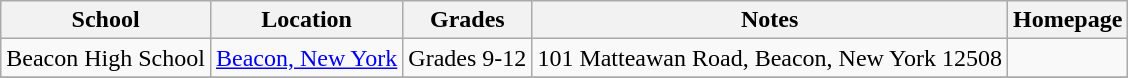<table class="wikitable" align="left">
<tr>
<th>School</th>
<th>Location</th>
<th>Grades</th>
<th>Notes</th>
<th>Homepage</th>
</tr>
<tr>
<td>Beacon High School</td>
<td><a href='#'>Beacon, New York</a></td>
<td>Grades 9-12</td>
<td>101 Matteawan Road, Beacon, New York 12508</td>
<td></td>
</tr>
<tr>
</tr>
</table>
